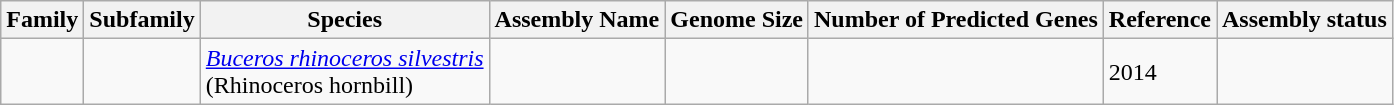<table class="wikitable sortable">
<tr>
<th>Family</th>
<th>Subfamily</th>
<th>Species</th>
<th>Assembly Name</th>
<th>Genome Size</th>
<th>Number of Predicted Genes</th>
<th>Reference</th>
<th>Assembly status</th>
</tr>
<tr>
<td></td>
<td></td>
<td><em><a href='#'>Buceros rhinoceros silvestris</a></em><br>(Rhinoceros hornbill)</td>
<td></td>
<td></td>
<td></td>
<td>2014<strong></strong></td>
<td></td>
</tr>
</table>
